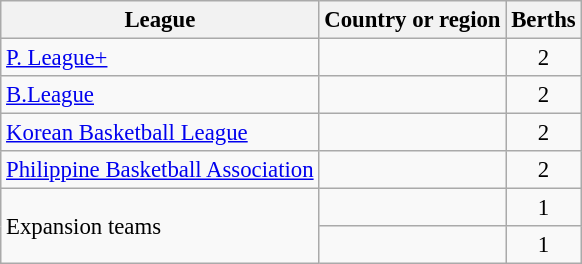<table class="wikitable" style="font-size:95%;">
<tr>
<th>League</th>
<th>Country or region</th>
<th>Berths</th>
</tr>
<tr>
<td><a href='#'>P. League+</a></td>
<td></td>
<td align=center>2</td>
</tr>
<tr>
<td><a href='#'>B.League</a></td>
<td></td>
<td align=center>2</td>
</tr>
<tr>
<td><a href='#'>Korean Basketball League</a></td>
<td></td>
<td align=center>2</td>
</tr>
<tr>
<td><a href='#'>Philippine Basketball Association</a></td>
<td></td>
<td align=center>2</td>
</tr>
<tr>
<td rowspan=2>Expansion teams</td>
<td></td>
<td align=center>1</td>
</tr>
<tr>
<td></td>
<td align=center>1</td>
</tr>
</table>
